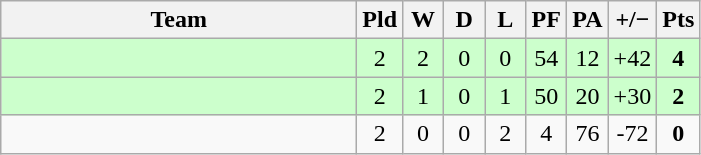<table class="wikitable" style="text-align:center">
<tr>
<th width="230">Team</th>
<th width="20">Pld</th>
<th width="20">W</th>
<th width="20">D</th>
<th width="20">L</th>
<th width="20">PF</th>
<th width="20">PA</th>
<th width="25">+/−</th>
<th width="20">Pts</th>
</tr>
<tr style="background: #ccffcc;">
<td style="text-align:left;"></td>
<td>2</td>
<td>2</td>
<td>0</td>
<td>0</td>
<td>54</td>
<td>12</td>
<td>+42</td>
<td><strong>4</strong></td>
</tr>
<tr style="background: #ccffcc;">
<td style="text-align:left;"></td>
<td>2</td>
<td>1</td>
<td>0</td>
<td>1</td>
<td>50</td>
<td>20</td>
<td>+30</td>
<td><strong>2</strong></td>
</tr>
<tr>
<td style="text-align:left;"></td>
<td>2</td>
<td>0</td>
<td>0</td>
<td>2</td>
<td>4</td>
<td>76</td>
<td>-72</td>
<td><strong>0</strong></td>
</tr>
</table>
